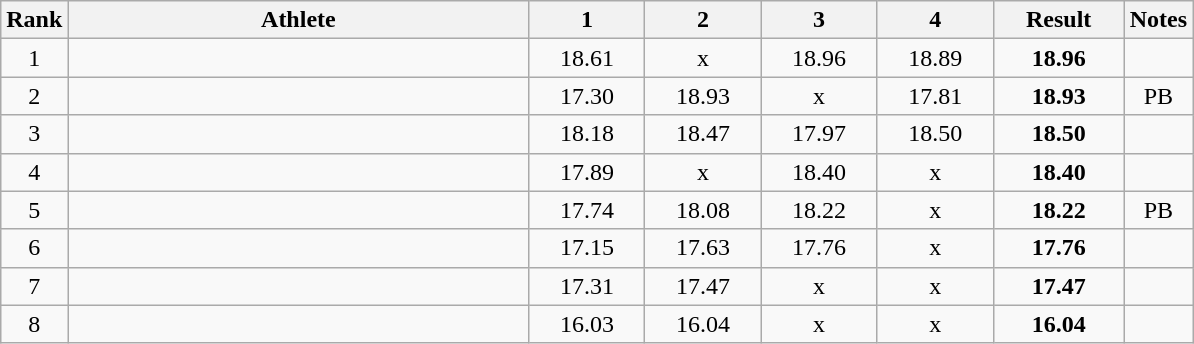<table class="wikitable sortable" style="text-align:center">
<tr>
<th>Rank</th>
<th width=300>Athlete</th>
<th width=70>1</th>
<th width=70>2</th>
<th width=70>3</th>
<th width=70>4</th>
<th width=80>Result</th>
<th>Notes</th>
</tr>
<tr>
<td>1</td>
<td align=left></td>
<td>18.61</td>
<td>x</td>
<td>18.96</td>
<td>18.89</td>
<td><strong>18.96</strong></td>
<td></td>
</tr>
<tr>
<td>2</td>
<td align=left></td>
<td>17.30</td>
<td>18.93</td>
<td>x</td>
<td>17.81</td>
<td><strong>18.93</strong></td>
<td>PB</td>
</tr>
<tr>
<td>3</td>
<td align=left></td>
<td>18.18</td>
<td>18.47</td>
<td>17.97</td>
<td>18.50</td>
<td><strong>18.50</strong></td>
<td></td>
</tr>
<tr>
<td>4</td>
<td align=left></td>
<td>17.89</td>
<td>x</td>
<td>18.40</td>
<td>x</td>
<td><strong>18.40</strong></td>
<td></td>
</tr>
<tr>
<td>5</td>
<td align=left></td>
<td>17.74</td>
<td>18.08</td>
<td>18.22</td>
<td>x</td>
<td><strong>18.22</strong></td>
<td>PB</td>
</tr>
<tr>
<td>6</td>
<td align=left></td>
<td>17.15</td>
<td>17.63</td>
<td>17.76</td>
<td>x</td>
<td><strong>17.76</strong></td>
<td></td>
</tr>
<tr>
<td>7</td>
<td align=left></td>
<td>17.31</td>
<td>17.47</td>
<td>x</td>
<td>x</td>
<td><strong>17.47</strong></td>
<td></td>
</tr>
<tr>
<td>8</td>
<td align=left></td>
<td>16.03</td>
<td>16.04</td>
<td>x</td>
<td>x</td>
<td><strong>16.04</strong></td>
<td></td>
</tr>
</table>
